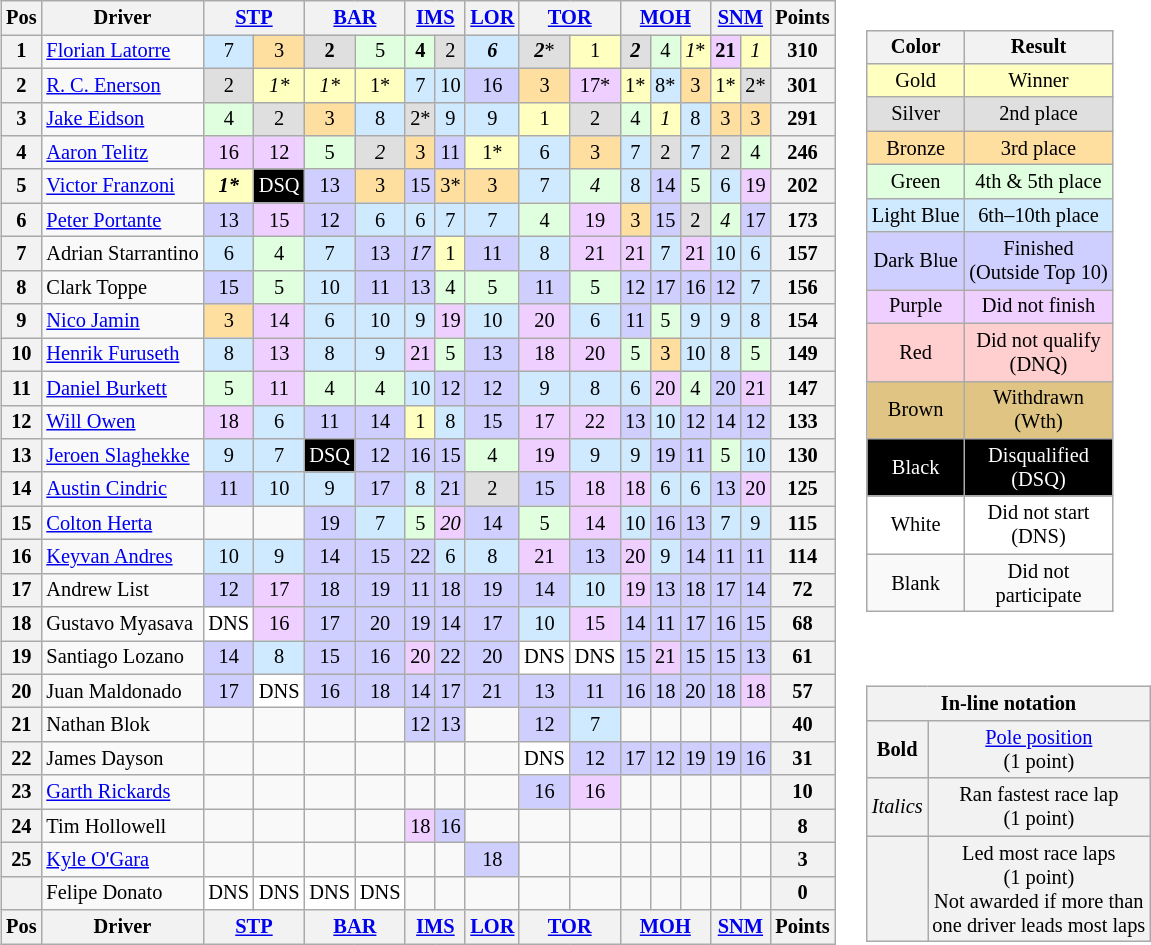<table>
<tr>
<td><br><table class="wikitable" style="font-size:85%; text-align:center">
<tr valign="top">
<th valign="middle">Pos</th>
<th valign="middle">Driver</th>
<th colspan=2><a href='#'>STP</a></th>
<th colspan=2><a href='#'>BAR</a></th>
<th colspan=2><a href='#'>IMS</a></th>
<th><a href='#'>LOR</a></th>
<th colspan=2><a href='#'>TOR</a></th>
<th colspan=3><a href='#'>MOH</a></th>
<th colspan=2><a href='#'>SNM</a></th>
<th valign="middle">Points</th>
</tr>
<tr>
<th>1</th>
<td align="left"> <a href='#'>Florian Latorre</a></td>
<td style="background:#CFEAFF;">7</td>
<td style="background:#FFDF9F;">3</td>
<td style="background:#DFDFDF;"><strong>2</strong></td>
<td style="background:#DFFFDF;">5</td>
<td style="background:#DFFFDF;"><strong>4</strong></td>
<td style="background:#DFDFDF;">2</td>
<td style="background:#CFEAFF;"><strong><em>6</em></strong></td>
<td style="background:#DFDFDF;"><strong><em>2</em></strong>*</td>
<td style="background:#FFFFBF;">1</td>
<td style="background:#DFDFDF;"><strong><em>2</em></strong></td>
<td style="background:#DFFFDF;">4</td>
<td style="background:#FFFFBF;"><em>1</em>*</td>
<td style="background:#EFCFFF;"><strong>21</strong></td>
<td style="background:#FFFFBF;"><em>1</em></td>
<th>310</th>
</tr>
<tr>
<th>2</th>
<td align="left"> <a href='#'>R. C. Enerson</a></td>
<td style="background:#DFDFDF;">2</td>
<td style="background:#FFFFBF;"><em>1*</em></td>
<td style="background:#FFFFBF;"><em>1*</em></td>
<td style="background:#FFFFBF;">1*</td>
<td style="background:#CFEAFF;">7</td>
<td style="background:#CFEAFF;">10</td>
<td style="background:#CFCFFF;">16</td>
<td style="background:#FFDF9F;">3</td>
<td style="background:#EFCFFF;">17*</td>
<td style="background:#FFFFBF;">1*</td>
<td style="background:#CFEAFF;">8*</td>
<td style="background:#FFDF9F;">3</td>
<td style="background:#FFFFBF;">1*</td>
<td style="background:#DFDFDF;">2*</td>
<th>301</th>
</tr>
<tr>
<th>3</th>
<td align="left"> <a href='#'>Jake Eidson</a></td>
<td style="background:#DFFFDF;">4</td>
<td style="background:#DFDFDF;">2</td>
<td style="background:#FFDF9F;">3</td>
<td style="background:#CFEAFF;">8</td>
<td style="background:#DFDFDF;">2*</td>
<td style="background:#CFEAFF;">9</td>
<td style="background:#CFEAFF;">9</td>
<td style="background:#FFFFBF;">1</td>
<td style="background:#DFDFDF;">2</td>
<td style="background:#DFFFDF;">4</td>
<td style="background:#FFFFBF;"><em>1</em></td>
<td style="background:#CFEAFF;">8</td>
<td style="background:#FFDF9F;">3</td>
<td style="background:#FFDF9F;">3</td>
<th>291</th>
</tr>
<tr>
<th>4</th>
<td align="left"> <a href='#'>Aaron Telitz</a></td>
<td style="background:#EFCFFF;">16</td>
<td style="background:#EFCFFF;">12</td>
<td style="background:#DFFFDF;">5</td>
<td style="background:#DFDFDF;"><em>2</em></td>
<td style="background:#FFDF9F;">3</td>
<td style="background:#CFCFFF;">11</td>
<td style="background:#FFFFBF;">1*</td>
<td style="background:#CFEAFF;">6</td>
<td style="background:#FFDF9F;">3</td>
<td style="background:#CFEAFF;">7</td>
<td style="background:#DFDFDF;">2</td>
<td style="background:#CFEAFF;">7</td>
<td style="background:#DFDFDF;">2</td>
<td style="background:#DFFFDF;">4</td>
<th>246</th>
</tr>
<tr>
<th>5</th>
<td align="left"> <a href='#'>Victor Franzoni</a></td>
<td style="background:#FFFFBF;"><strong><em>1*</em></strong></td>
<td style="background:#000000; color:white;">DSQ</td>
<td style="background:#CFCFFF;">13</td>
<td style="background:#FFDF9F;">3</td>
<td style="background:#CFCFFF;">15</td>
<td style="background:#FFDF9F;">3*</td>
<td style="background:#FFDF9F;">3</td>
<td style="background:#CFEAFF;">7</td>
<td style="background:#DFFFDF;"><em>4</em></td>
<td style="background:#CFEAFF;">8</td>
<td style="background:#CFCFFF;">14</td>
<td style="background:#DFFFDF;">5</td>
<td style="background:#CFEAFF;">6</td>
<td style="background:#EFCFFF;">19</td>
<th>202</th>
</tr>
<tr>
<th>6</th>
<td align="left"> <a href='#'>Peter Portante</a></td>
<td style="background:#CFCFFF;">13</td>
<td style="background:#EFCFFF;">15</td>
<td style="background:#CFCFFF;">12</td>
<td style="background:#CFEAFF;">6</td>
<td style="background:#CFEAFF;">6</td>
<td style="background:#CFEAFF;">7</td>
<td style="background:#CFEAFF;">7</td>
<td style="background:#DFFFDF;">4</td>
<td style="background:#EFCFFF;">19</td>
<td style="background:#FFDF9F;">3</td>
<td style="background:#CFCFFF;">15</td>
<td style="background:#DFDFDF;">2</td>
<td style="background:#DFFFDF;"><em>4</em></td>
<td style="background:#CFCFFF;">17</td>
<th>173</th>
</tr>
<tr>
<th>7</th>
<td align="left"> Adrian Starrantino</td>
<td style="background:#CFEAFF;">6</td>
<td style="background:#DFFFDF;">4</td>
<td style="background:#CFEAFF;">7</td>
<td style="background:#CFCFFF;">13</td>
<td style="background:#CFCFFF;"><em>17</em></td>
<td style="background:#FFFFBF;">1</td>
<td style="background:#CFCFFF;">11</td>
<td style="background:#CFEAFF;">8</td>
<td style="background:#EFCFFF;">21</td>
<td style="background:#EFCFFF;">21</td>
<td style="background:#CFEAFF;">7</td>
<td style="background:#EFCFFF;">21</td>
<td style="background:#CFEAFF;">10</td>
<td style="background:#CFEAFF;">6</td>
<th>157</th>
</tr>
<tr>
<th>8</th>
<td align="left"> Clark Toppe</td>
<td style="background:#CFCFFF;">15</td>
<td style="background:#DFFFDF;">5</td>
<td style="background:#CFEAFF;">10</td>
<td style="background:#CFCFFF;">11</td>
<td style="background:#CFCFFF;">13</td>
<td style="background:#DFFFDF;">4</td>
<td style="background:#DFFFDF;">5</td>
<td style="background:#CFCFFF;">11</td>
<td style="background:#DFFFDF;">5</td>
<td style="background:#CFCFFF;">12</td>
<td style="background:#CFCFFF;">17</td>
<td style="background:#CFCFFF;">16</td>
<td style="background:#CFCFFF;">12</td>
<td style="background:#CFEAFF;">7</td>
<th>156</th>
</tr>
<tr>
<th>9</th>
<td align="left"> <a href='#'>Nico Jamin</a></td>
<td style="background:#FFDF9F;">3</td>
<td style="background:#EFCFFF;">14</td>
<td style="background:#CFEAFF;">6</td>
<td style="background:#CFEAFF;">10</td>
<td style="background:#CFEAFF;">9</td>
<td style="background:#EFCFFF;">19</td>
<td style="background:#CFEAFF;">10</td>
<td style="background:#EFCFFF;">20</td>
<td style="background:#CFEAFF;">6</td>
<td style="background:#CFCFFF;">11</td>
<td style="background:#DFFFDF;">5</td>
<td style="background:#CFEAFF;">9</td>
<td style="background:#CFEAFF;">9</td>
<td style="background:#CFEAFF;">8</td>
<th>154</th>
</tr>
<tr>
<th>10</th>
<td align="left"> <a href='#'>Henrik Furuseth</a></td>
<td style="background:#CFEAFF;">8</td>
<td style="background:#EFCFFF;">13</td>
<td style="background:#CFEAFF;">8</td>
<td style="background:#CFEAFF;">9</td>
<td style="background:#EFCFFF;">21</td>
<td style="background:#DFFFDF;">5</td>
<td style="background:#CFCFFF;">13</td>
<td style="background:#EFCFFF;">18</td>
<td style="background:#EFCFFF;">20</td>
<td style="background:#DFFFDF;">5</td>
<td style="background:#FFDF9F;">3</td>
<td style="background:#CFEAFF;">10</td>
<td style="background:#CFEAFF;">8</td>
<td style="background:#DFFFDF;">5</td>
<th>149</th>
</tr>
<tr>
<th>11</th>
<td align="left"> <a href='#'>Daniel Burkett</a></td>
<td style="background:#DFFFDF;">5</td>
<td style="background:#EFCFFF;">11</td>
<td style="background:#DFFFDF;">4</td>
<td style="background:#DFFFDF;">4</td>
<td style="background:#CFEAFF;">10</td>
<td style="background:#CFCFFF;">12</td>
<td style="background:#CFCFFF;">12</td>
<td style="background:#CFEAFF;">9</td>
<td style="background:#CFEAFF;">8</td>
<td style="background:#CFEAFF;">6</td>
<td style="background:#EFCFFF;">20</td>
<td style="background:#DFFFDF;">4</td>
<td style="background:#CFCFFF;">20</td>
<td style="background:#EFCFFF;">21</td>
<th>147</th>
</tr>
<tr>
<th>12</th>
<td align="left"> <a href='#'>Will Owen</a></td>
<td style="background:#EFCFFF;">18</td>
<td style="background:#CFEAFF;">6</td>
<td style="background:#CFCFFF;">11</td>
<td style="background:#CFCFFF;">14</td>
<td style="background:#FFFFBF;">1</td>
<td style="background:#CFEAFF;">8</td>
<td style="background:#CFCFFF;">15</td>
<td style="background:#EFCFFF;">17</td>
<td style="background:#EFCFFF;">22</td>
<td style="background:#CFCFFF;">13</td>
<td style="background:#CFEAFF;">10</td>
<td style="background:#CFCFFF;">12</td>
<td style="background:#CFCFFF;">14</td>
<td style="background:#CFCFFF;">12</td>
<th>133</th>
</tr>
<tr>
<th>13</th>
<td align="left"> <a href='#'>Jeroen Slaghekke</a></td>
<td style="background:#CFEAFF;">9</td>
<td style="background:#CFEAFF;">7</td>
<td style="background:#000000; color:white;">DSQ</td>
<td style="background:#CFCFFF;">12</td>
<td style="background:#CFCFFF;">16</td>
<td style="background:#CFCFFF;">15</td>
<td style="background:#DFFFDF;">4</td>
<td style="background:#EFCFFF;">19</td>
<td style="background:#CFEAFF;">9</td>
<td style="background:#CFEAFF;">9</td>
<td style="background:#CFCFFF;">19</td>
<td style="background:#CFCFFF;">11</td>
<td style="background:#DFFFDF;">5</td>
<td style="background:#CFEAFF;">10</td>
<th>130</th>
</tr>
<tr>
<th>14</th>
<td align="left"> <a href='#'>Austin Cindric</a></td>
<td style="background:#CFCFFF;">11</td>
<td style="background:#CFEAFF;">10</td>
<td style="background:#CFEAFF;">9</td>
<td style="background:#CFCFFF;">17</td>
<td style="background:#CFEAFF;">8</td>
<td style="background:#CFCFFF;">21</td>
<td style="background:#DFDFDF;">2</td>
<td style="background:#CFCFFF;">15</td>
<td style="background:#EFCFFF;">18</td>
<td style="background:#EFCFFF;">18</td>
<td style="background:#CFEAFF;">6</td>
<td style="background:#CFEAFF;">6</td>
<td style="background:#CFCFFF;">13</td>
<td style="background:#EFCFFF;">20</td>
<th>125</th>
</tr>
<tr>
<th>15</th>
<td align="left"> <a href='#'>Colton Herta</a></td>
<td></td>
<td></td>
<td style="background:#CFCFFF;">19</td>
<td style="background:#CFEAFF;">7</td>
<td style="background:#DFFFDF;">5</td>
<td style="background:#EFCFFF;"><em>20</em></td>
<td style="background:#CFCFFF;">14</td>
<td style="background:#DFFFDF;">5</td>
<td style="background:#EFCFFF;">14</td>
<td style="background:#CFEAFF;">10</td>
<td style="background:#CFCFFF;">16</td>
<td style="background:#CFCFFF;">13</td>
<td style="background:#CFEAFF;">7</td>
<td style="background:#CFEAFF;">9</td>
<th>115</th>
</tr>
<tr>
<th>16</th>
<td align="left"> <a href='#'>Keyvan Andres</a></td>
<td style="background:#CFEAFF;">10</td>
<td style="background:#CFEAFF;">9</td>
<td style="background:#CFCFFF;">14</td>
<td style="background:#CFCFFF;">15</td>
<td style="background:#CFCFFF;">22</td>
<td style="background:#CFEAFF;">6</td>
<td style="background:#CFEAFF;">8</td>
<td style="background:#EFCFFF;">21</td>
<td style="background:#CFCFFF;">13</td>
<td style="background:#EFCFFF;">20</td>
<td style="background:#CFEAFF;">9</td>
<td style="background:#CFCFFF;">14</td>
<td style="background:#CFCFFF;">11</td>
<td style="background:#CFCFFF;">11</td>
<th>114</th>
</tr>
<tr>
<th>17</th>
<td align="left"> Andrew List</td>
<td style="background:#CFCFFF;">12</td>
<td style="background:#EFCFFF;">17</td>
<td style="background:#CFCFFF;">18</td>
<td style="background:#CFCFFF;">19</td>
<td style="background:#CFCFFF;">11</td>
<td style="background:#CFCFFF;">18</td>
<td style="background:#CFCFFF;">19</td>
<td style="background:#CFCFFF;">14</td>
<td style="background:#CFEAFF;">10</td>
<td style="background:#EFCFFF;">19</td>
<td style="background:#CFCFFF;">13</td>
<td style="background:#CFCFFF;">18</td>
<td style="background:#CFCFFF;">17</td>
<td style="background:#CFCFFF;">14</td>
<th>72</th>
</tr>
<tr>
<th>18</th>
<td align="left"> Gustavo Myasava</td>
<td style="background:#FFFFFF;">DNS</td>
<td style="background:#EFCFFF;">16</td>
<td style="background:#CFCFFF;">17</td>
<td style="background:#CFCFFF;">20</td>
<td style="background:#CFCFFF;">19</td>
<td style="background:#CFCFFF;">14</td>
<td style="background:#CFCFFF;">17</td>
<td style="background:#CFEAFF;">10</td>
<td style="background:#EFCFFF;">15</td>
<td style="background:#CFCFFF;">14</td>
<td style="background:#CFCFFF;">11</td>
<td style="background:#CFCFFF;">17</td>
<td style="background:#CFCFFF;">16</td>
<td style="background:#CFCFFF;">15</td>
<th>68</th>
</tr>
<tr>
<th>19</th>
<td align="left"> Santiago Lozano</td>
<td style="background:#CFCFFF;">14</td>
<td style="background:#CFEAFF;">8</td>
<td style="background:#CFCFFF;">15</td>
<td style="background:#CFCFFF;">16</td>
<td style="background:#EFCFFF;">20</td>
<td style="background:#CFCFFF;">22</td>
<td style="background:#CFCFFF;">20</td>
<td style="background:#FFFFFF;">DNS</td>
<td style="background:#FFFFFF;">DNS</td>
<td style="background:#CFCFFF;">15</td>
<td style="background:#EFCFFF;">21</td>
<td style="background:#CFCFFF;">15</td>
<td style="background:#CFCFFF;">15</td>
<td style="background:#CFCFFF;">13</td>
<th>61</th>
</tr>
<tr>
<th>20</th>
<td align="left"> Juan Maldonado</td>
<td style="background:#CFCFFF;">17</td>
<td style="background:#FFFFFF;">DNS</td>
<td style="background:#CFCFFF;">16</td>
<td style="background:#CFCFFF;">18</td>
<td style="background:#CFCFFF;">14</td>
<td style="background:#CFCFFF;">17</td>
<td style="background:#CFCFFF;">21</td>
<td style="background:#CFCFFF;">13</td>
<td style="background:#CFCFFF;">11</td>
<td style="background:#CFCFFF;">16</td>
<td style="background:#CFCFFF;">18</td>
<td style="background:#CFCFFF;">20</td>
<td style="background:#CFCFFF;">18</td>
<td style="background:#EFCFFF;">18</td>
<th>57</th>
</tr>
<tr>
<th>21</th>
<td align="left"> Nathan Blok</td>
<td></td>
<td></td>
<td></td>
<td></td>
<td style="background:#CFCFFF;">12</td>
<td style="background:#CFCFFF;">13</td>
<td></td>
<td style="background:#CFCFFF;">12</td>
<td style="background:#CFEAFF;">7</td>
<td></td>
<td></td>
<td></td>
<td></td>
<td></td>
<th>40</th>
</tr>
<tr>
<th>22</th>
<td align="left"> James Dayson</td>
<td></td>
<td></td>
<td></td>
<td></td>
<td></td>
<td></td>
<td></td>
<td style="background:#FFFFFF;">DNS</td>
<td style="background:#CFCFFF;">12</td>
<td style="background:#CFCFFF;">17</td>
<td style="background:#CFCFFF;">12</td>
<td style="background:#CFCFFF;">19</td>
<td style="background:#CFCFFF;">19</td>
<td style="background:#CFCFFF;">16</td>
<th>31</th>
</tr>
<tr>
<th>23</th>
<td align="left"> <a href='#'>Garth Rickards</a></td>
<td></td>
<td></td>
<td></td>
<td></td>
<td></td>
<td></td>
<td></td>
<td style="background:#CFCFFF;">16</td>
<td style="background:#EFCFFF;">16</td>
<td></td>
<td></td>
<td></td>
<td></td>
<td></td>
<th>10</th>
</tr>
<tr>
<th>24</th>
<td align="left"> Tim Hollowell</td>
<td></td>
<td></td>
<td></td>
<td></td>
<td style="background:#EFCFFF;">18</td>
<td style="background:#CFCFFF;">16</td>
<td></td>
<td></td>
<td></td>
<td></td>
<td></td>
<td></td>
<td></td>
<td></td>
<th>8</th>
</tr>
<tr>
<th>25</th>
<td align="left"> <a href='#'>Kyle O'Gara</a></td>
<td></td>
<td></td>
<td></td>
<td></td>
<td></td>
<td></td>
<td style="background:#CFCFFF;">18</td>
<td></td>
<td></td>
<td></td>
<td></td>
<td></td>
<td></td>
<td></td>
<th>3</th>
</tr>
<tr>
<th></th>
<td align="left"> Felipe Donato</td>
<td style="background:#FFFFFF;">DNS</td>
<td style="background:#FFFFFF;">DNS</td>
<td style="background:#FFFFFF;">DNS</td>
<td style="background:#FFFFFF;">DNS</td>
<td></td>
<td></td>
<td></td>
<td></td>
<td></td>
<td></td>
<td></td>
<td></td>
<td></td>
<td></td>
<th>0</th>
</tr>
<tr style="background: #f9f9f9;" valign="top">
<th valign="middle">Pos</th>
<th valign="middle">Driver</th>
<th colspan=2><a href='#'>STP</a></th>
<th colspan=2><a href='#'>BAR</a></th>
<th colspan=2><a href='#'>IMS</a></th>
<th><a href='#'>LOR</a></th>
<th colspan=2><a href='#'>TOR</a></th>
<th colspan=3><a href='#'>MOH</a></th>
<th colspan=2><a href='#'>SNM</a></th>
<th valign="middle">Points</th>
</tr>
</table>
</td>
<td valign="top"><br><table>
<tr>
<td><br><table style="margin-right:0; font-size:85%; text-align:center;" class="wikitable">
<tr>
<th>Color</th>
<th>Result</th>
</tr>
<tr style="background:#FFFFBF;">
<td>Gold</td>
<td>Winner</td>
</tr>
<tr style="background:#DFDFDF;">
<td>Silver</td>
<td>2nd place</td>
</tr>
<tr style="background:#FFDF9F;">
<td>Bronze</td>
<td>3rd place</td>
</tr>
<tr style="background:#DFFFDF;">
<td>Green</td>
<td>4th & 5th place</td>
</tr>
<tr style="background:#CFEAFF;">
<td>Light Blue</td>
<td>6th–10th place</td>
</tr>
<tr style="background:#CFCFFF;">
<td>Dark Blue</td>
<td>Finished<br>(Outside Top 10)</td>
</tr>
<tr style="background:#EFCFFF;">
<td>Purple</td>
<td>Did not finish</td>
</tr>
<tr style="background:#FFCFCF;">
<td>Red</td>
<td>Did not qualify<br>(DNQ)</td>
</tr>
<tr style="background:#DFC484;">
<td>Brown</td>
<td>Withdrawn<br>(Wth)</td>
</tr>
<tr style="background:#000000; color:white;">
<td>Black</td>
<td>Disqualified<br>(DSQ)</td>
</tr>
<tr style="background:#FFFFFF;">
<td>White</td>
<td>Did not start<br>(DNS)</td>
</tr>
<tr>
<td>Blank</td>
<td>Did not<br>participate</td>
</tr>
</table>
</td>
</tr>
<tr>
<td><br><table style="margin-right:0; font-size:85%; text-align:center;" class="wikitable">
<tr>
<td style="background:#F2F2F2;" align=center colspan=2><strong>In-line notation</strong></td>
</tr>
<tr>
<td style="background:#F2F2F2;" align=center><strong>Bold</strong></td>
<td style="background:#F2F2F2;" align=center><a href='#'>Pole position</a><br>(1 point)</td>
</tr>
<tr>
<td style="background:#F2F2F2;" align=center><em>Italics</em></td>
<td style="background:#F2F2F2;" align=center>Ran fastest race lap<br>(1 point)</td>
</tr>
<tr>
<td style="background:#F2F2F2;" align=center></td>
<td style="background:#F2F2F2;" align=center>Led most race laps<br>(1 point)<br>Not awarded if more than<br>one driver leads most laps</td>
</tr>
</table>
</td>
</tr>
</table>
</td>
</tr>
</table>
